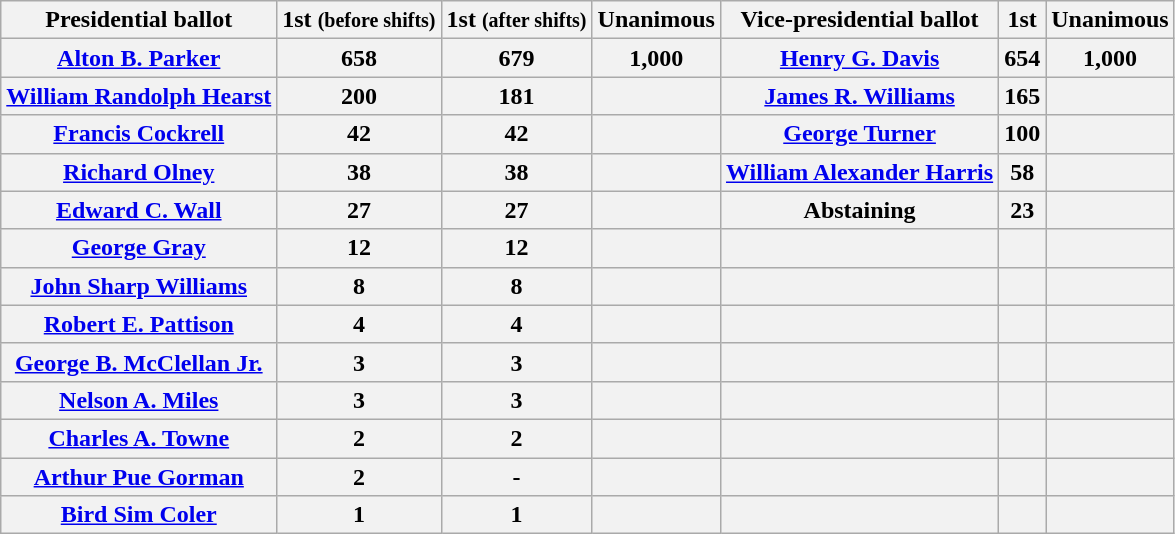<table class="wikitable" style="text-align:left">
<tr>
<th>Presidential ballot</th>
<th>1st <small>(before shifts)</small></th>
<th>1st <small>(after shifts)</small></th>
<th>Unanimous</th>
<th>Vice-presidential ballot</th>
<th>1st</th>
<th>Unanimous</th>
</tr>
<tr>
<th><a href='#'>Alton B. Parker</a></th>
<th>658</th>
<th>679</th>
<th>1,000</th>
<th><a href='#'>Henry G. Davis</a></th>
<th>654</th>
<th>1,000</th>
</tr>
<tr>
<th><a href='#'>William Randolph Hearst</a></th>
<th>200</th>
<th>181</th>
<th></th>
<th><a href='#'>James R. Williams</a></th>
<th>165</th>
<th></th>
</tr>
<tr>
<th><a href='#'>Francis Cockrell</a></th>
<th>42</th>
<th>42</th>
<th></th>
<th><a href='#'>George Turner</a></th>
<th>100</th>
<th></th>
</tr>
<tr>
<th><a href='#'>Richard Olney</a></th>
<th>38</th>
<th>38</th>
<th></th>
<th><a href='#'>William Alexander Harris</a></th>
<th>58</th>
<th></th>
</tr>
<tr>
<th><a href='#'>Edward C. Wall</a></th>
<th>27</th>
<th>27</th>
<th></th>
<th>Abstaining</th>
<th>23</th>
<th></th>
</tr>
<tr>
<th><a href='#'>George Gray</a></th>
<th>12</th>
<th>12</th>
<th></th>
<th></th>
<th></th>
<th></th>
</tr>
<tr>
<th><a href='#'>John Sharp Williams</a></th>
<th>8</th>
<th>8</th>
<th></th>
<th></th>
<th></th>
<th></th>
</tr>
<tr>
<th><a href='#'>Robert E. Pattison</a></th>
<th>4</th>
<th>4</th>
<th></th>
<th></th>
<th></th>
<th></th>
</tr>
<tr>
<th><a href='#'>George B. McClellan Jr.</a></th>
<th>3</th>
<th>3</th>
<th></th>
<th></th>
<th></th>
<th></th>
</tr>
<tr>
<th><a href='#'>Nelson A. Miles</a></th>
<th>3</th>
<th>3</th>
<th></th>
<th></th>
<th></th>
<th></th>
</tr>
<tr>
<th><a href='#'>Charles A. Towne</a></th>
<th>2</th>
<th>2</th>
<th></th>
<th></th>
<th></th>
<th></th>
</tr>
<tr>
<th><a href='#'>Arthur Pue Gorman</a></th>
<th>2</th>
<th>-</th>
<th></th>
<th></th>
<th></th>
<th></th>
</tr>
<tr>
<th><a href='#'>Bird Sim Coler</a></th>
<th>1</th>
<th>1</th>
<th></th>
<th></th>
<th></th>
<th></th>
</tr>
</table>
